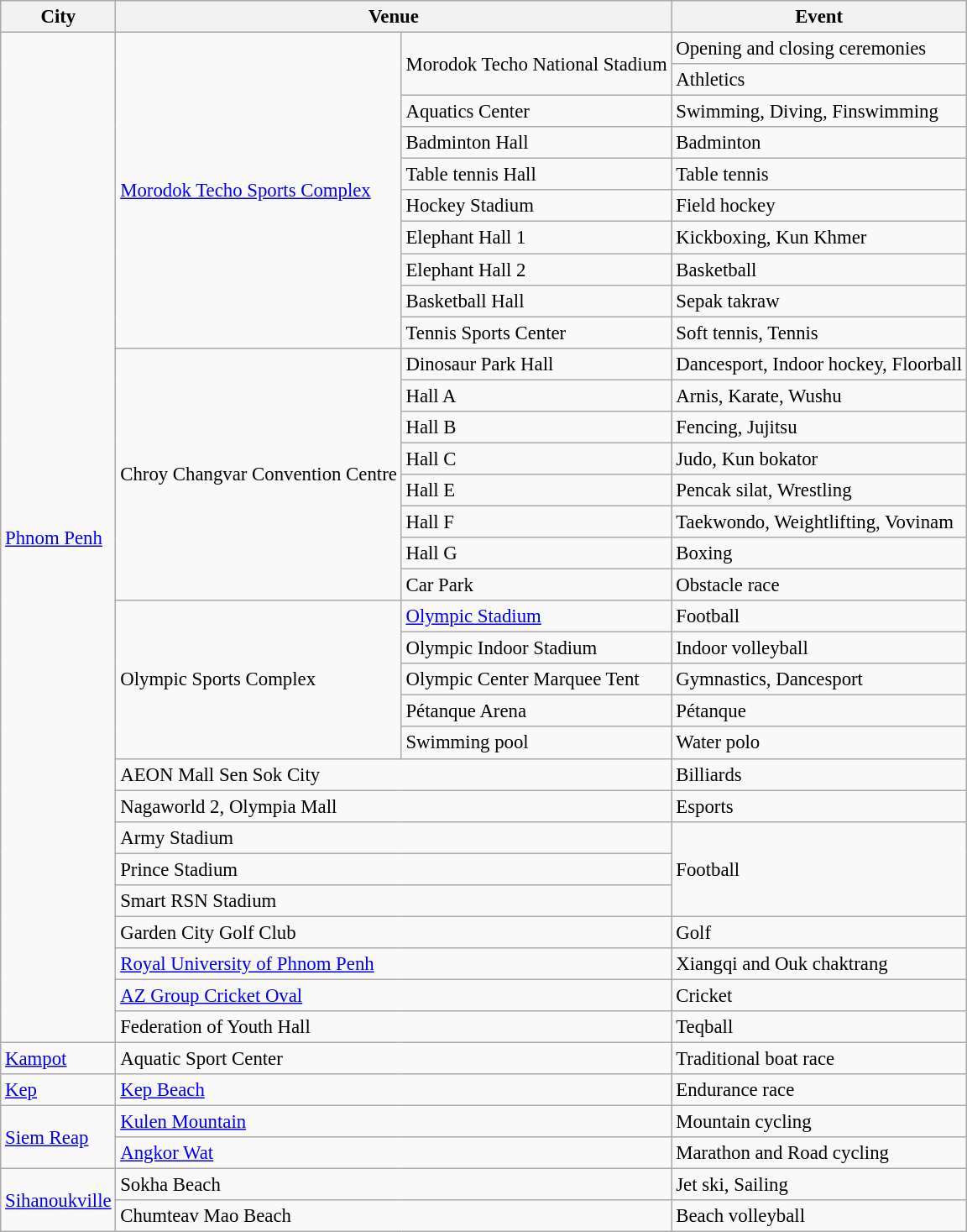<table class="wikitable sortable" style="font-size:95%">
<tr>
<th>City</th>
<th colspan="2">Venue</th>
<th>Event</th>
</tr>
<tr>
<td rowspan="32"><a href='#'>Phnom Penh</a></td>
<td rowspan="10"><a href='#'>Morodok Techo Sports Complex</a></td>
<td rowspan="2">Morodok Techo National Stadium</td>
<td>Opening and closing ceremonies</td>
</tr>
<tr>
<td>Athletics</td>
</tr>
<tr>
<td>Aquatics Center</td>
<td>Swimming, Diving, Finswimming</td>
</tr>
<tr>
<td>Badminton Hall</td>
<td>Badminton</td>
</tr>
<tr>
<td>Table tennis Hall</td>
<td>Table tennis</td>
</tr>
<tr>
<td>Hockey Stadium</td>
<td>Field hockey</td>
</tr>
<tr>
<td>Elephant Hall 1</td>
<td>Kickboxing, Kun Khmer</td>
</tr>
<tr>
<td>Elephant Hall 2</td>
<td>Basketball</td>
</tr>
<tr>
<td>Basketball Hall</td>
<td>Sepak takraw</td>
</tr>
<tr>
<td>Tennis Sports Center</td>
<td>Soft tennis, Tennis</td>
</tr>
<tr>
<td rowspan="8">Chroy Changvar Convention Centre</td>
<td>Dinosaur Park Hall</td>
<td>Dancesport, Indoor hockey, Floorball</td>
</tr>
<tr>
<td>Hall A</td>
<td>Arnis, Karate, Wushu</td>
</tr>
<tr>
<td>Hall B</td>
<td>Fencing, Jujitsu</td>
</tr>
<tr>
<td>Hall C</td>
<td>Judo, Kun bokator</td>
</tr>
<tr>
<td>Hall E</td>
<td>Pencak silat, Wrestling</td>
</tr>
<tr>
<td>Hall F</td>
<td>Taekwondo, Weightlifting, Vovinam</td>
</tr>
<tr>
<td>Hall G</td>
<td>Boxing</td>
</tr>
<tr>
<td>Car Park</td>
<td>Obstacle race</td>
</tr>
<tr>
<td rowspan="5">Olympic Sports Complex</td>
<td><a href='#'>Olympic Stadium</a></td>
<td>Football</td>
</tr>
<tr>
<td>Olympic Indoor Stadium</td>
<td>Indoor volleyball</td>
</tr>
<tr>
<td>Olympic Center Marquee Tent</td>
<td>Gymnastics, Dancesport</td>
</tr>
<tr>
<td>Pétanque Arena</td>
<td>Pétanque</td>
</tr>
<tr>
<td>Swimming pool</td>
<td>Water polo</td>
</tr>
<tr>
<td colspan="2">AEON Mall Sen Sok City</td>
<td>Billiards</td>
</tr>
<tr>
<td colspan=2>Nagaworld 2, Olympia Mall</td>
<td>Esports</td>
</tr>
<tr>
<td colspan="2">Army Stadium</td>
<td rowspan="3">Football</td>
</tr>
<tr>
<td colspan="2">Prince Stadium</td>
</tr>
<tr>
<td colspan="2">Smart RSN Stadium</td>
</tr>
<tr>
<td colspan="2">Garden City Golf Club</td>
<td>Golf</td>
</tr>
<tr>
<td colspan="2"><a href='#'>Royal University of Phnom Penh</a></td>
<td>Xiangqi and Ouk chaktrang</td>
</tr>
<tr>
<td colspan="2"><a href='#'>AZ Group Cricket Oval</a></td>
<td>Cricket</td>
</tr>
<tr>
<td colspan="2">Federation of Youth Hall</td>
<td>Teqball</td>
</tr>
<tr>
<td><a href='#'>Kampot</a></td>
<td colspan="2">Aquatic Sport Center</td>
<td>Traditional boat race</td>
</tr>
<tr>
<td><a href='#'>Kep</a></td>
<td colspan="2"><a href='#'>Kep Beach</a></td>
<td>Endurance race</td>
</tr>
<tr>
<td rowspan="2"><a href='#'>Siem Reap</a></td>
<td colspan="2"><a href='#'>Kulen Mountain</a></td>
<td>Mountain cycling</td>
</tr>
<tr>
<td colspan="2"><a href='#'>Angkor Wat</a></td>
<td>Marathon and Road cycling</td>
</tr>
<tr>
<td rowspan="2"><a href='#'>Sihanoukville</a></td>
<td colspan="2">Sokha Beach</td>
<td>Jet ski, Sailing</td>
</tr>
<tr>
<td colspan="2">Chumteav Mao Beach</td>
<td>Beach volleyball</td>
</tr>
</table>
